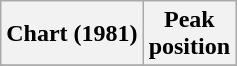<table class="wikitable sortable">
<tr>
<th align="left">Chart (1981)</th>
<th align="center">Peak<br>position</th>
</tr>
<tr>
</tr>
</table>
